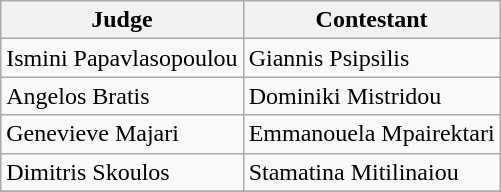<table class="wikitable">
<tr>
<th>Judge</th>
<th>Contestant</th>
</tr>
<tr>
<td>Ismini Papavlasopoulou</td>
<td>Giannis Psipsilis</td>
</tr>
<tr>
<td>Angelos Bratis</td>
<td>Dominiki Mistridou</td>
</tr>
<tr>
<td>Genevieve Majari</td>
<td>Emmanouela Mpairektari</td>
</tr>
<tr>
<td>Dimitris Skoulos</td>
<td>Stamatina Mitilinaiou</td>
</tr>
<tr>
</tr>
</table>
